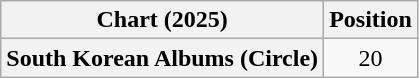<table class="wikitable plainrowheaders" style="text-align:center">
<tr>
<th scope="col">Chart (2025)</th>
<th scope="col">Position</th>
</tr>
<tr>
<th scope="row">South Korean Albums (Circle)</th>
<td>20</td>
</tr>
</table>
